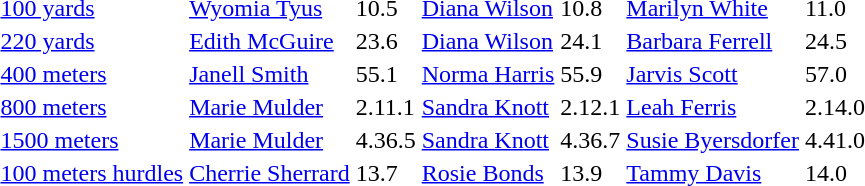<table>
<tr>
<td><a href='#'>100 yards</a><br></td>
<td><a href='#'>Wyomia Tyus</a></td>
<td>10.5</td>
<td><a href='#'>Diana Wilson</a></td>
<td>10.8</td>
<td><a href='#'>Marilyn White</a></td>
<td>11.0</td>
</tr>
<tr>
<td><a href='#'>220 yards</a></td>
<td><a href='#'>Edith McGuire</a></td>
<td>23.6</td>
<td><a href='#'>Diana Wilson</a></td>
<td>24.1</td>
<td><a href='#'>Barbara Ferrell</a></td>
<td>24.5</td>
</tr>
<tr>
<td><a href='#'>400 meters</a></td>
<td><a href='#'>Janell Smith</a></td>
<td>55.1</td>
<td><a href='#'>Norma Harris</a></td>
<td>55.9</td>
<td><a href='#'>Jarvis Scott</a></td>
<td>57.0</td>
</tr>
<tr>
<td><a href='#'>800 meters</a></td>
<td><a href='#'>Marie Mulder</a></td>
<td>2.11.1</td>
<td><a href='#'>Sandra Knott</a></td>
<td>2.12.1</td>
<td><a href='#'>Leah Ferris</a></td>
<td>2.14.0</td>
</tr>
<tr>
<td><a href='#'>1500 meters</a></td>
<td><a href='#'>Marie Mulder</a></td>
<td>4.36.5</td>
<td><a href='#'>Sandra Knott</a></td>
<td>4.36.7</td>
<td><a href='#'>Susie Byersdorfer</a></td>
<td>4.41.0</td>
</tr>
<tr>
<td><a href='#'>100 meters hurdles</a></td>
<td><a href='#'>Cherrie Sherrard</a></td>
<td>13.7</td>
<td><a href='#'>Rosie Bonds</a></td>
<td>13.9</td>
<td><a href='#'>Tammy Davis</a></td>
<td>14.0</td>
</tr>
</table>
